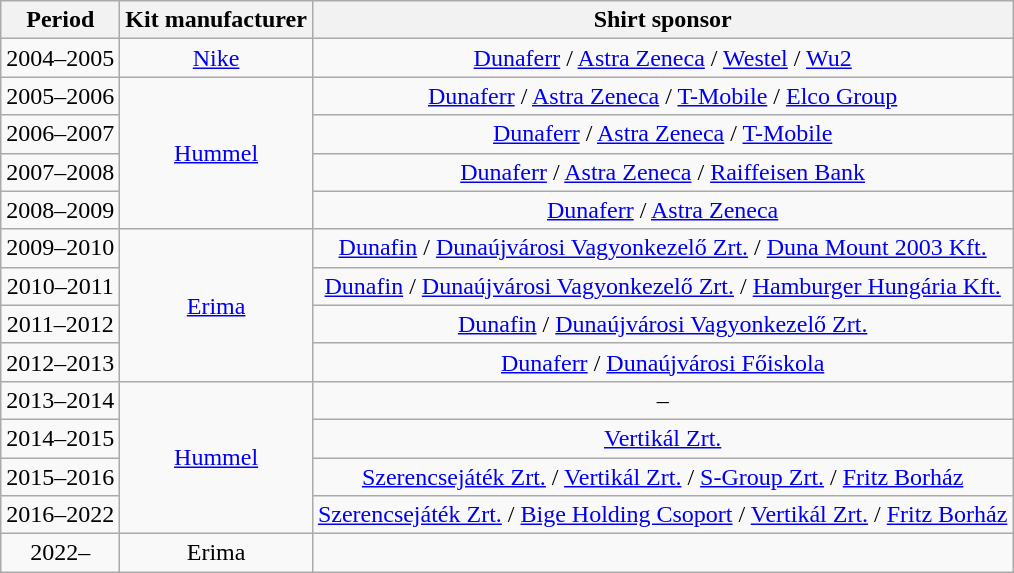<table class="wikitable" style="text-align:center; margin-left:1em">
<tr>
<th>Period</th>
<th>Kit manufacturer</th>
<th>Shirt sponsor</th>
</tr>
<tr>
<td>2004–2005</td>
<td rowspan="1"><a href='#'>Nike</a></td>
<td><a href='#'>Dunaferr</a> / <a href='#'>Astra Zeneca</a> / <a href='#'>Westel</a> / <a href='#'>Wu2</a></td>
</tr>
<tr>
<td>2005–2006</td>
<td rowspan="4"><a href='#'>Hummel</a></td>
<td><a href='#'>Dunaferr</a> / <a href='#'>Astra Zeneca</a> / <a href='#'>T-Mobile</a> / <a href='#'>Elco Group</a></td>
</tr>
<tr>
<td>2006–2007</td>
<td><a href='#'>Dunaferr</a> / <a href='#'>Astra Zeneca</a> / <a href='#'>T-Mobile</a></td>
</tr>
<tr>
<td>2007–2008</td>
<td><a href='#'>Dunaferr</a> / <a href='#'>Astra Zeneca</a> / <a href='#'>Raiffeisen Bank</a></td>
</tr>
<tr>
<td>2008–2009</td>
<td><a href='#'>Dunaferr</a> / <a href='#'>Astra Zeneca</a></td>
</tr>
<tr>
<td>2009–2010</td>
<td rowspan="4"><a href='#'>Erima</a></td>
<td><a href='#'>Dunafin</a> / <a href='#'>Dunaújvárosi Vagyonkezelő Zrt.</a> / <a href='#'>Duna Mount 2003 Kft.</a></td>
</tr>
<tr>
<td>2010–2011</td>
<td><a href='#'>Dunafin</a> / <a href='#'>Dunaújvárosi Vagyonkezelő Zrt.</a> / <a href='#'>Hamburger Hungária Kft.</a></td>
</tr>
<tr>
<td>2011–2012</td>
<td><a href='#'>Dunafin</a> / <a href='#'>Dunaújvárosi Vagyonkezelő Zrt.</a></td>
</tr>
<tr>
<td>2012–2013</td>
<td><a href='#'>Dunaferr</a> / <a href='#'>Dunaújvárosi Főiskola</a></td>
</tr>
<tr>
<td>2013–2014</td>
<td rowspan="4"><a href='#'>Hummel</a></td>
<td>–</td>
</tr>
<tr>
<td>2014–2015</td>
<td><a href='#'>Vertikál Zrt.</a></td>
</tr>
<tr>
<td>2015–2016</td>
<td><a href='#'>Szerencsejáték Zrt.</a> / <a href='#'>Vertikál Zrt.</a> / <a href='#'>S-Group Zrt.</a> / <a href='#'>Fritz Borház</a></td>
</tr>
<tr>
<td>2016–2022</td>
<td><a href='#'>Szerencsejáték Zrt.</a> / <a href='#'>Bige Holding Csoport</a> / <a href='#'>Vertikál Zrt.</a> / <a href='#'>Fritz Borház</a></td>
</tr>
<tr>
<td>2022–</td>
<td>Erima</td>
<td></td>
</tr>
</table>
